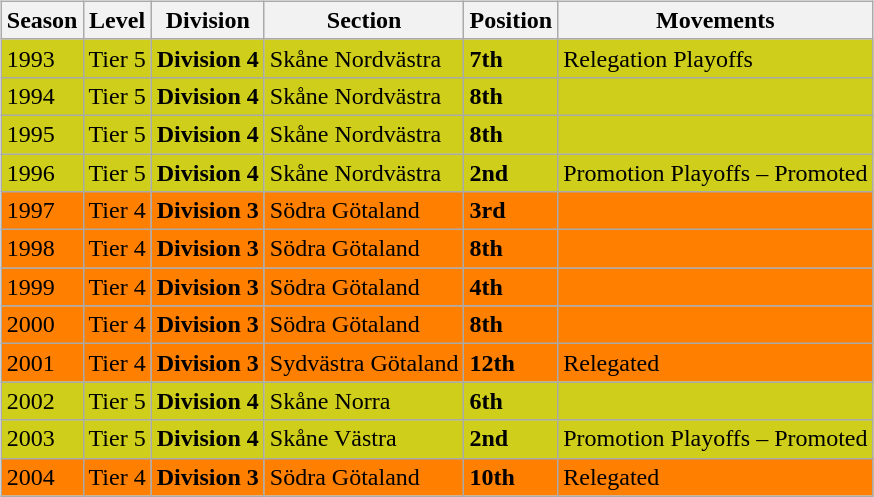<table>
<tr>
<td valign="top" width=0%><br><table class="wikitable">
<tr style="background:#f0f6fa;">
<th><strong>Season</strong></th>
<th><strong>Level</strong></th>
<th><strong>Division</strong></th>
<th><strong>Section</strong></th>
<th><strong>Position</strong></th>
<th><strong>Movements</strong></th>
</tr>
<tr>
<td style="background:#CECE1B;">1993</td>
<td style="background:#CECE1B;">Tier 5</td>
<td style="background:#CECE1B;"><strong>Division 4</strong></td>
<td style="background:#CECE1B;">Skåne Nordvästra</td>
<td style="background:#CECE1B;"><strong>7th</strong></td>
<td style="background:#CECE1B;">Relegation Playoffs</td>
</tr>
<tr>
<td style="background:#CECE1B;">1994</td>
<td style="background:#CECE1B;">Tier 5</td>
<td style="background:#CECE1B;"><strong>Division 4</strong></td>
<td style="background:#CECE1B;">Skåne Nordvästra</td>
<td style="background:#CECE1B;"><strong>8th</strong></td>
<td style="background:#CECE1B;"></td>
</tr>
<tr>
<td style="background:#CECE1B;">1995</td>
<td style="background:#CECE1B;">Tier 5</td>
<td style="background:#CECE1B;"><strong>Division 4</strong></td>
<td style="background:#CECE1B;">Skåne Nordvästra</td>
<td style="background:#CECE1B;"><strong>8th</strong></td>
<td style="background:#CECE1B;"></td>
</tr>
<tr>
<td style="background:#CECE1B;">1996</td>
<td style="background:#CECE1B;">Tier 5</td>
<td style="background:#CECE1B;"><strong>Division 4</strong></td>
<td style="background:#CECE1B;">Skåne Nordvästra</td>
<td style="background:#CECE1B;"><strong>2nd</strong></td>
<td style="background:#CECE1B;">Promotion Playoffs – Promoted</td>
</tr>
<tr>
<td style="background:#FF7F00;">1997</td>
<td style="background:#FF7F00;">Tier 4</td>
<td style="background:#FF7F00;"><strong>Division 3</strong></td>
<td style="background:#FF7F00;">Södra Götaland</td>
<td style="background:#FF7F00;"><strong>3rd</strong></td>
<td style="background:#FF7F00;"></td>
</tr>
<tr>
<td style="background:#FF7F00;">1998</td>
<td style="background:#FF7F00;">Tier 4</td>
<td style="background:#FF7F00;"><strong>Division 3</strong></td>
<td style="background:#FF7F00;">Södra Götaland</td>
<td style="background:#FF7F00;"><strong>8th</strong></td>
<td style="background:#FF7F00;"></td>
</tr>
<tr>
<td style="background:#FF7F00;">1999</td>
<td style="background:#FF7F00;">Tier 4</td>
<td style="background:#FF7F00;"><strong>Division 3</strong></td>
<td style="background:#FF7F00;">Södra Götaland</td>
<td style="background:#FF7F00;"><strong>4th</strong></td>
<td style="background:#FF7F00;"></td>
</tr>
<tr>
<td style="background:#FF7F00;">2000</td>
<td style="background:#FF7F00;">Tier 4</td>
<td style="background:#FF7F00;"><strong>Division 3</strong></td>
<td style="background:#FF7F00;">Södra Götaland</td>
<td style="background:#FF7F00;"><strong>8th</strong></td>
<td style="background:#FF7F00;"></td>
</tr>
<tr>
<td style="background:#FF7F00;">2001</td>
<td style="background:#FF7F00;">Tier 4</td>
<td style="background:#FF7F00;"><strong>Division 3</strong></td>
<td style="background:#FF7F00;">Sydvästra Götaland</td>
<td style="background:#FF7F00;"><strong>12th</strong></td>
<td style="background:#FF7F00;">Relegated</td>
</tr>
<tr>
<td style="background:#CECE1B;">2002</td>
<td style="background:#CECE1B;">Tier 5</td>
<td style="background:#CECE1B;"><strong>Division 4</strong></td>
<td style="background:#CECE1B;">Skåne Norra</td>
<td style="background:#CECE1B;"><strong>6th</strong></td>
<td style="background:#CECE1B;"></td>
</tr>
<tr>
<td style="background:#CECE1B;">2003</td>
<td style="background:#CECE1B;">Tier 5</td>
<td style="background:#CECE1B;"><strong>Division 4</strong></td>
<td style="background:#CECE1B;">Skåne Västra</td>
<td style="background:#CECE1B;"><strong>2nd</strong></td>
<td style="background:#CECE1B;">Promotion Playoffs – Promoted</td>
</tr>
<tr>
<td style="background:#FF7F00;">2004</td>
<td style="background:#FF7F00;">Tier 4</td>
<td style="background:#FF7F00;"><strong>Division 3</strong></td>
<td style="background:#FF7F00;">Södra Götaland</td>
<td style="background:#FF7F00;"><strong>10th</strong></td>
<td style="background:#FF7F00;">Relegated</td>
</tr>
</table>


</td>
</tr>
</table>
